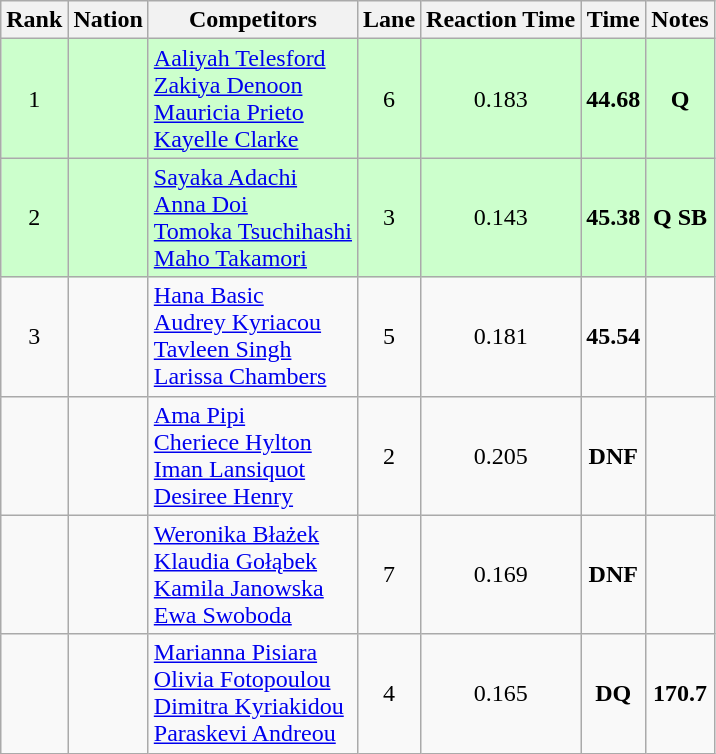<table class="wikitable sortable" style="text-align:center">
<tr>
<th>Rank</th>
<th>Nation</th>
<th>Competitors</th>
<th>Lane</th>
<th>Reaction Time</th>
<th>Time</th>
<th>Notes</th>
</tr>
<tr bgcolor=ccffcc>
<td>1</td>
<td align=left></td>
<td align=left><a href='#'>Aaliyah Telesford</a><br><a href='#'>Zakiya Denoon</a><br><a href='#'>Mauricia Prieto</a><br><a href='#'>Kayelle Clarke</a></td>
<td>6</td>
<td>0.183</td>
<td><strong>44.68</strong></td>
<td><strong>Q</strong></td>
</tr>
<tr bgcolor=ccffcc>
<td>2</td>
<td align=left></td>
<td align=left><a href='#'>Sayaka Adachi</a><br><a href='#'>Anna Doi</a><br><a href='#'>Tomoka Tsuchihashi</a><br><a href='#'>Maho Takamori</a></td>
<td>3</td>
<td>0.143</td>
<td><strong>45.38</strong></td>
<td><strong>Q SB</strong></td>
</tr>
<tr>
<td>3</td>
<td align=left></td>
<td align=left><a href='#'>Hana Basic</a><br><a href='#'>Audrey Kyriacou</a><br><a href='#'>Tavleen Singh</a><br><a href='#'>Larissa Chambers</a></td>
<td>5</td>
<td>0.181</td>
<td><strong>45.54</strong></td>
<td></td>
</tr>
<tr>
<td></td>
<td align=left></td>
<td align=left><a href='#'>Ama Pipi</a><br><a href='#'>Cheriece Hylton</a><br><a href='#'>Iman Lansiquot</a><br><a href='#'>Desiree Henry</a></td>
<td>2</td>
<td>0.205</td>
<td><strong>DNF</strong></td>
<td></td>
</tr>
<tr>
<td></td>
<td align=left></td>
<td align=left><a href='#'>Weronika Błażek</a><br><a href='#'>Klaudia Gołąbek</a><br><a href='#'>Kamila Janowska</a><br><a href='#'>Ewa Swoboda</a></td>
<td>7</td>
<td>0.169</td>
<td><strong>DNF</strong></td>
<td></td>
</tr>
<tr>
<td></td>
<td align=left></td>
<td align=left><a href='#'>Marianna Pisiara</a><br><a href='#'>Olivia Fotopoulou</a><br><a href='#'>Dimitra Kyriakidou</a><br><a href='#'>Paraskevi Andreou</a></td>
<td>4</td>
<td>0.165</td>
<td><strong>DQ</strong></td>
<td><strong>170.7</strong></td>
</tr>
</table>
